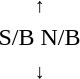<table style="text-align:center;">
<tr>
<td><small>  ↑ </small></td>
</tr>
<tr>
<td> <span>S/B N/B</span> </td>
</tr>
<tr>
<td><small> ↓  </small></td>
</tr>
</table>
